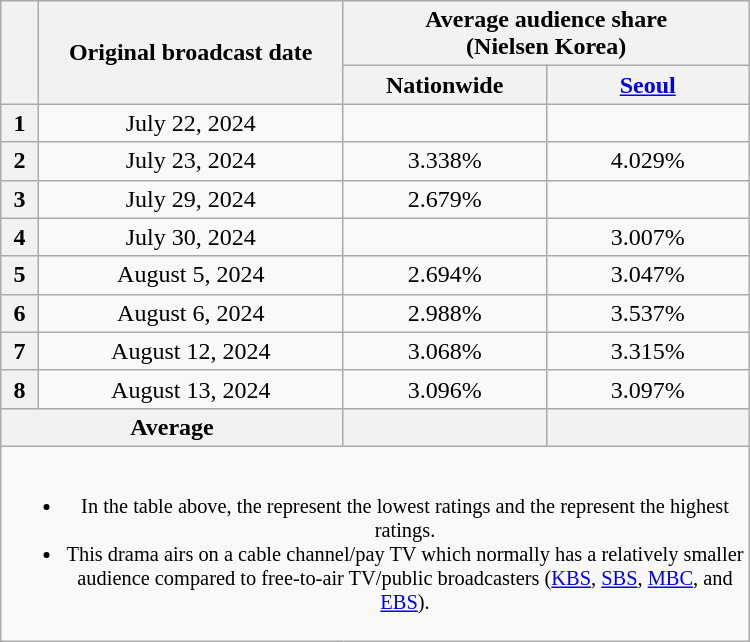<table class="wikitable" style="margin-left:auto; margin-right:auto; width:500px; text-align:center">
<tr>
<th scope="col" rowspan="2"></th>
<th scope="col" rowspan="2">Original broadcast date</th>
<th scope="col" colspan="2">Average audience share<br>(Nielsen Korea)</th>
</tr>
<tr>
<th scope="col" style="width:8em">Nationwide</th>
<th scope="col" style="width:8em"><a href='#'>Seoul</a></th>
</tr>
<tr>
<th scope="row">1</th>
<td>July 22, 2024</td>
<td><strong></strong> </td>
<td><strong></strong> </td>
</tr>
<tr>
<th scope="row">2</th>
<td>July 23, 2024</td>
<td>3.338% </td>
<td>4.029% </td>
</tr>
<tr>
<th scope="row">3</th>
<td>July 29, 2024</td>
<td>2.679% </td>
<td><strong></strong> </td>
</tr>
<tr>
<th scope="row">4</th>
<td>July 30, 2024</td>
<td><strong></strong> </td>
<td>3.007% </td>
</tr>
<tr>
<th scope="row">5</th>
<td>August 5, 2024</td>
<td>2.694% </td>
<td>3.047% </td>
</tr>
<tr>
<th scope="row">6</th>
<td>August 6, 2024</td>
<td>2.988% </td>
<td>3.537% </td>
</tr>
<tr>
<th scope="row">7</th>
<td>August 12, 2024</td>
<td>3.068% </td>
<td>3.315% </td>
</tr>
<tr>
<th scope="row">8</th>
<td>August 13, 2024</td>
<td>3.096% </td>
<td>3.097% </td>
</tr>
<tr>
<th scope="col" colspan="2">Average</th>
<th scope="col"></th>
<th scope="col"></th>
</tr>
<tr>
<td colspan="4" style="font-size:85%"><br><ul><li>In the table above, the <strong></strong> represent the lowest ratings and the <strong></strong> represent the highest ratings.</li><li>This drama airs on a cable channel/pay TV which normally has a relatively smaller audience compared to free-to-air TV/public broadcasters (<a href='#'>KBS</a>, <a href='#'>SBS</a>, <a href='#'>MBC</a>, and <a href='#'>EBS</a>).</li></ul></td>
</tr>
</table>
